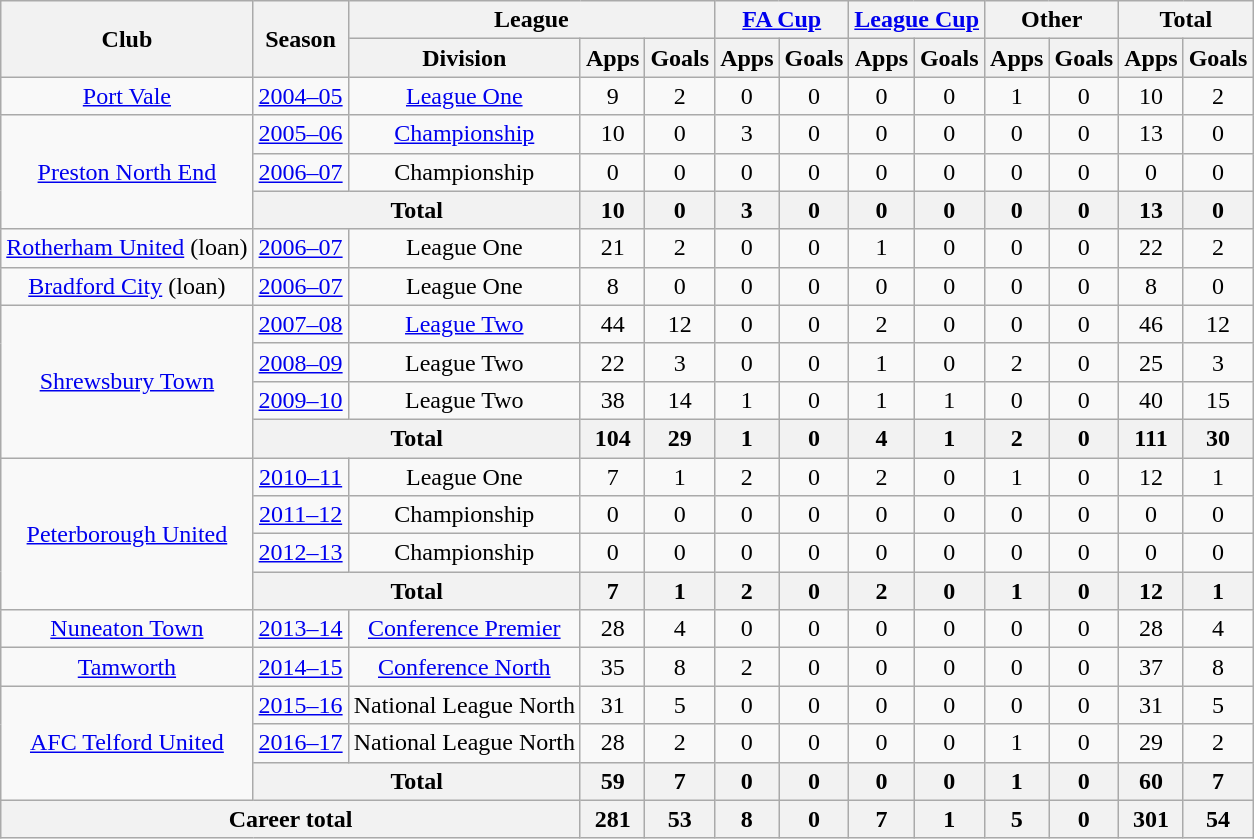<table class="wikitable" style="text-align:center">
<tr>
<th rowspan="2">Club</th>
<th rowspan="2">Season</th>
<th colspan="3">League</th>
<th colspan="2"><a href='#'>FA Cup</a></th>
<th colspan="2"><a href='#'>League Cup</a></th>
<th colspan="2">Other</th>
<th colspan="2">Total</th>
</tr>
<tr>
<th>Division</th>
<th>Apps</th>
<th>Goals</th>
<th>Apps</th>
<th>Goals</th>
<th>Apps</th>
<th>Goals</th>
<th>Apps</th>
<th>Goals</th>
<th>Apps</th>
<th>Goals</th>
</tr>
<tr>
<td><a href='#'>Port Vale</a></td>
<td><a href='#'>2004–05</a></td>
<td><a href='#'>League One</a></td>
<td>9</td>
<td>2</td>
<td>0</td>
<td>0</td>
<td>0</td>
<td>0</td>
<td>1</td>
<td>0</td>
<td>10</td>
<td>2</td>
</tr>
<tr>
<td rowspan="3"><a href='#'>Preston North End</a></td>
<td><a href='#'>2005–06</a></td>
<td><a href='#'>Championship</a></td>
<td>10</td>
<td>0</td>
<td>3</td>
<td>0</td>
<td>0</td>
<td>0</td>
<td>0</td>
<td>0</td>
<td>13</td>
<td>0</td>
</tr>
<tr>
<td><a href='#'>2006–07</a></td>
<td>Championship</td>
<td>0</td>
<td>0</td>
<td>0</td>
<td>0</td>
<td>0</td>
<td>0</td>
<td>0</td>
<td>0</td>
<td>0</td>
<td>0</td>
</tr>
<tr>
<th colspan="2">Total</th>
<th>10</th>
<th>0</th>
<th>3</th>
<th>0</th>
<th>0</th>
<th>0</th>
<th>0</th>
<th>0</th>
<th>13</th>
<th>0</th>
</tr>
<tr>
<td><a href='#'>Rotherham United</a> (loan)</td>
<td><a href='#'>2006–07</a></td>
<td>League One</td>
<td>21</td>
<td>2</td>
<td>0</td>
<td>0</td>
<td>1</td>
<td>0</td>
<td>0</td>
<td>0</td>
<td>22</td>
<td>2</td>
</tr>
<tr>
<td><a href='#'>Bradford City</a> (loan)</td>
<td><a href='#'>2006–07</a></td>
<td>League One</td>
<td>8</td>
<td>0</td>
<td>0</td>
<td>0</td>
<td>0</td>
<td>0</td>
<td>0</td>
<td>0</td>
<td>8</td>
<td>0</td>
</tr>
<tr>
<td rowspan="4"><a href='#'>Shrewsbury Town</a></td>
<td><a href='#'>2007–08</a></td>
<td><a href='#'>League Two</a></td>
<td>44</td>
<td>12</td>
<td>0</td>
<td>0</td>
<td>2</td>
<td>0</td>
<td>0</td>
<td>0</td>
<td>46</td>
<td>12</td>
</tr>
<tr>
<td><a href='#'>2008–09</a></td>
<td>League Two</td>
<td>22</td>
<td>3</td>
<td>0</td>
<td>0</td>
<td>1</td>
<td>0</td>
<td>2</td>
<td>0</td>
<td>25</td>
<td>3</td>
</tr>
<tr>
<td><a href='#'>2009–10</a></td>
<td>League Two</td>
<td>38</td>
<td>14</td>
<td>1</td>
<td>0</td>
<td>1</td>
<td>1</td>
<td>0</td>
<td>0</td>
<td>40</td>
<td>15</td>
</tr>
<tr>
<th colspan="2">Total</th>
<th>104</th>
<th>29</th>
<th>1</th>
<th>0</th>
<th>4</th>
<th>1</th>
<th>2</th>
<th>0</th>
<th>111</th>
<th>30</th>
</tr>
<tr>
<td rowspan="4"><a href='#'>Peterborough United</a></td>
<td><a href='#'>2010–11</a></td>
<td>League One</td>
<td>7</td>
<td>1</td>
<td>2</td>
<td>0</td>
<td>2</td>
<td>0</td>
<td>1</td>
<td>0</td>
<td>12</td>
<td>1</td>
</tr>
<tr>
<td><a href='#'>2011–12</a></td>
<td>Championship</td>
<td>0</td>
<td>0</td>
<td>0</td>
<td>0</td>
<td>0</td>
<td>0</td>
<td>0</td>
<td>0</td>
<td>0</td>
<td>0</td>
</tr>
<tr>
<td><a href='#'>2012–13</a></td>
<td>Championship</td>
<td>0</td>
<td>0</td>
<td>0</td>
<td>0</td>
<td>0</td>
<td>0</td>
<td>0</td>
<td>0</td>
<td>0</td>
<td>0</td>
</tr>
<tr>
<th colspan="2">Total</th>
<th>7</th>
<th>1</th>
<th>2</th>
<th>0</th>
<th>2</th>
<th>0</th>
<th>1</th>
<th>0</th>
<th>12</th>
<th>1</th>
</tr>
<tr>
<td><a href='#'>Nuneaton Town</a></td>
<td><a href='#'>2013–14</a></td>
<td><a href='#'>Conference Premier</a></td>
<td>28</td>
<td>4</td>
<td>0</td>
<td>0</td>
<td>0</td>
<td>0</td>
<td>0</td>
<td>0</td>
<td>28</td>
<td>4</td>
</tr>
<tr>
<td><a href='#'>Tamworth</a></td>
<td><a href='#'>2014–15</a></td>
<td><a href='#'>Conference North</a></td>
<td>35</td>
<td>8</td>
<td>2</td>
<td>0</td>
<td>0</td>
<td>0</td>
<td>0</td>
<td>0</td>
<td>37</td>
<td>8</td>
</tr>
<tr>
<td rowspan="3"><a href='#'>AFC Telford United</a></td>
<td><a href='#'>2015–16</a></td>
<td>National League North</td>
<td>31</td>
<td>5</td>
<td>0</td>
<td>0</td>
<td>0</td>
<td>0</td>
<td>0</td>
<td>0</td>
<td>31</td>
<td>5</td>
</tr>
<tr>
<td><a href='#'>2016–17</a></td>
<td>National League North</td>
<td>28</td>
<td>2</td>
<td>0</td>
<td>0</td>
<td>0</td>
<td>0</td>
<td>1</td>
<td>0</td>
<td>29</td>
<td>2</td>
</tr>
<tr>
<th colspan="2">Total</th>
<th>59</th>
<th>7</th>
<th>0</th>
<th>0</th>
<th>0</th>
<th>0</th>
<th>1</th>
<th>0</th>
<th>60</th>
<th>7</th>
</tr>
<tr>
<th colspan="3">Career total</th>
<th>281</th>
<th>53</th>
<th>8</th>
<th>0</th>
<th>7</th>
<th>1</th>
<th>5</th>
<th>0</th>
<th>301</th>
<th>54</th>
</tr>
</table>
